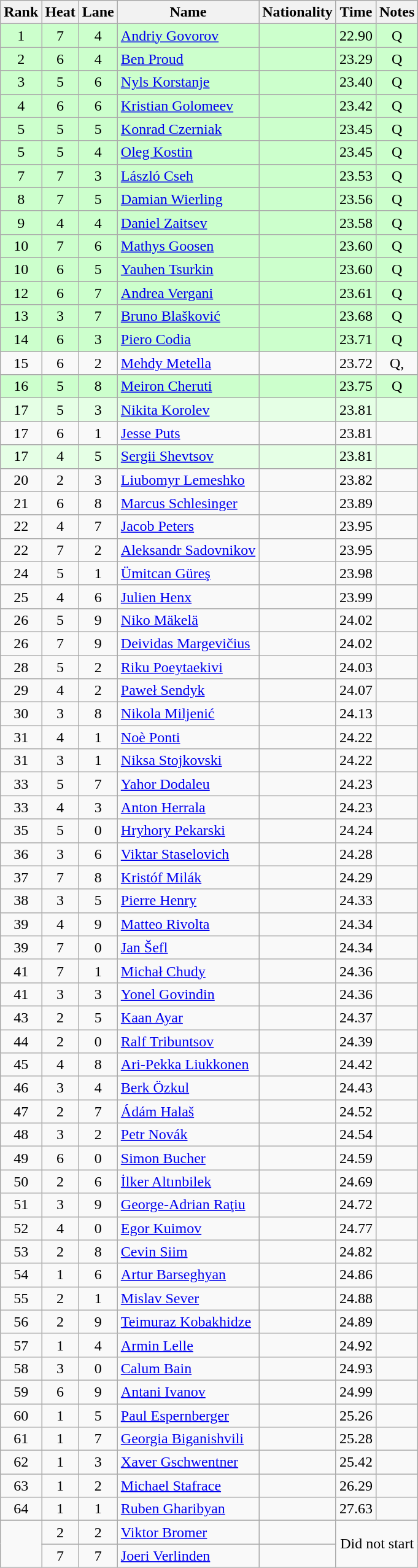<table class="wikitable sortable" style="text-align:center">
<tr>
<th>Rank</th>
<th>Heat</th>
<th>Lane</th>
<th>Name</th>
<th>Nationality</th>
<th>Time</th>
<th>Notes</th>
</tr>
<tr bgcolor=ccffcc>
<td>1</td>
<td>7</td>
<td>4</td>
<td align=left><a href='#'>Andriy Govorov</a></td>
<td align=left></td>
<td>22.90</td>
<td>Q</td>
</tr>
<tr bgcolor=ccffcc>
<td>2</td>
<td>6</td>
<td>4</td>
<td align=left><a href='#'>Ben Proud</a></td>
<td align=left></td>
<td>23.29</td>
<td>Q</td>
</tr>
<tr bgcolor=ccffcc>
<td>3</td>
<td>5</td>
<td>6</td>
<td align=left><a href='#'>Nyls Korstanje</a></td>
<td align=left></td>
<td>23.40</td>
<td>Q</td>
</tr>
<tr bgcolor=ccffcc>
<td>4</td>
<td>6</td>
<td>6</td>
<td align=left><a href='#'>Kristian Golomeev</a></td>
<td align=left></td>
<td>23.42</td>
<td>Q</td>
</tr>
<tr bgcolor=ccffcc>
<td>5</td>
<td>5</td>
<td>5</td>
<td align=left><a href='#'>Konrad Czerniak</a></td>
<td align=left></td>
<td>23.45</td>
<td>Q</td>
</tr>
<tr bgcolor=ccffcc>
<td>5</td>
<td>5</td>
<td>4</td>
<td align=left><a href='#'>Oleg Kostin</a></td>
<td align=left></td>
<td>23.45</td>
<td>Q</td>
</tr>
<tr bgcolor=ccffcc>
<td>7</td>
<td>7</td>
<td>3</td>
<td align=left><a href='#'>László Cseh</a></td>
<td align=left></td>
<td>23.53</td>
<td>Q</td>
</tr>
<tr bgcolor=ccffcc>
<td>8</td>
<td>7</td>
<td>5</td>
<td align=left><a href='#'>Damian Wierling</a></td>
<td align=left></td>
<td>23.56</td>
<td>Q</td>
</tr>
<tr bgcolor=ccffcc>
<td>9</td>
<td>4</td>
<td>4</td>
<td align=left><a href='#'>Daniel Zaitsev</a></td>
<td align=left></td>
<td>23.58</td>
<td>Q</td>
</tr>
<tr bgcolor=ccffcc>
<td>10</td>
<td>7</td>
<td>6</td>
<td align=left><a href='#'>Mathys Goosen</a></td>
<td align=left></td>
<td>23.60</td>
<td>Q</td>
</tr>
<tr bgcolor=ccffcc>
<td>10</td>
<td>6</td>
<td>5</td>
<td align=left><a href='#'>Yauhen Tsurkin</a></td>
<td align=left></td>
<td>23.60</td>
<td>Q</td>
</tr>
<tr bgcolor=ccffcc>
<td>12</td>
<td>6</td>
<td>7</td>
<td align=left><a href='#'>Andrea Vergani</a></td>
<td align=left></td>
<td>23.61</td>
<td>Q</td>
</tr>
<tr bgcolor=ccffcc>
<td>13</td>
<td>3</td>
<td>7</td>
<td align=left><a href='#'>Bruno Blašković</a></td>
<td align=left></td>
<td>23.68</td>
<td>Q</td>
</tr>
<tr bgcolor=ccffcc>
<td>14</td>
<td>6</td>
<td>3</td>
<td align=left><a href='#'>Piero Codia</a></td>
<td align=left></td>
<td>23.71</td>
<td>Q</td>
</tr>
<tr>
<td>15</td>
<td>6</td>
<td>2</td>
<td align=left><a href='#'>Mehdy Metella</a></td>
<td align=left></td>
<td>23.72</td>
<td>Q, </td>
</tr>
<tr bgcolor=ccffcc>
<td>16</td>
<td>5</td>
<td>8</td>
<td align=left><a href='#'>Meiron Cheruti</a></td>
<td align=left></td>
<td>23.75</td>
<td>Q</td>
</tr>
<tr bgcolor=e5ffe5>
<td>17</td>
<td>5</td>
<td>3</td>
<td align=left><a href='#'>Nikita Korolev</a></td>
<td align=left></td>
<td>23.81</td>
<td></td>
</tr>
<tr>
<td>17</td>
<td>6</td>
<td>1</td>
<td align=left><a href='#'>Jesse Puts</a></td>
<td align=left></td>
<td>23.81</td>
<td></td>
</tr>
<tr bgcolor=e5ffe5>
<td>17</td>
<td>4</td>
<td>5</td>
<td align=left><a href='#'>Sergii Shevtsov</a></td>
<td align=left></td>
<td>23.81</td>
<td></td>
</tr>
<tr>
<td>20</td>
<td>2</td>
<td>3</td>
<td align=left><a href='#'>Liubomyr Lemeshko</a></td>
<td align=left></td>
<td>23.82</td>
<td></td>
</tr>
<tr>
<td>21</td>
<td>6</td>
<td>8</td>
<td align=left><a href='#'>Marcus Schlesinger</a></td>
<td align=left></td>
<td>23.89</td>
<td></td>
</tr>
<tr>
<td>22</td>
<td>4</td>
<td>7</td>
<td align=left><a href='#'>Jacob Peters</a></td>
<td align=left></td>
<td>23.95</td>
<td></td>
</tr>
<tr>
<td>22</td>
<td>7</td>
<td>2</td>
<td align=left><a href='#'>Aleksandr Sadovnikov</a></td>
<td align=left></td>
<td>23.95</td>
<td></td>
</tr>
<tr>
<td>24</td>
<td>5</td>
<td>1</td>
<td align=left><a href='#'>Ümitcan Güreş</a></td>
<td align=left></td>
<td>23.98</td>
<td></td>
</tr>
<tr>
<td>25</td>
<td>4</td>
<td>6</td>
<td align=left><a href='#'>Julien Henx</a></td>
<td align=left></td>
<td>23.99</td>
<td></td>
</tr>
<tr>
<td>26</td>
<td>5</td>
<td>9</td>
<td align=left><a href='#'>Niko Mäkelä</a></td>
<td align=left></td>
<td>24.02</td>
<td></td>
</tr>
<tr>
<td>26</td>
<td>7</td>
<td>9</td>
<td align=left><a href='#'>Deividas Margevičius</a></td>
<td align=left></td>
<td>24.02</td>
<td></td>
</tr>
<tr>
<td>28</td>
<td>5</td>
<td>2</td>
<td align=left><a href='#'>Riku Poeytaekivi</a></td>
<td align=left></td>
<td>24.03</td>
<td></td>
</tr>
<tr>
<td>29</td>
<td>4</td>
<td>2</td>
<td align=left><a href='#'>Paweł Sendyk</a></td>
<td align=left></td>
<td>24.07</td>
<td></td>
</tr>
<tr>
<td>30</td>
<td>3</td>
<td>8</td>
<td align=left><a href='#'>Nikola Miljenić</a></td>
<td align=left></td>
<td>24.13</td>
<td></td>
</tr>
<tr>
<td>31</td>
<td>4</td>
<td>1</td>
<td align=left><a href='#'>Noè Ponti</a></td>
<td align=left></td>
<td>24.22</td>
<td></td>
</tr>
<tr>
<td>31</td>
<td>3</td>
<td>1</td>
<td align=left><a href='#'>Niksa Stojkovski</a></td>
<td align=left></td>
<td>24.22</td>
<td></td>
</tr>
<tr>
<td>33</td>
<td>5</td>
<td>7</td>
<td align=left><a href='#'>Yahor Dodaleu</a></td>
<td align=left></td>
<td>24.23</td>
<td></td>
</tr>
<tr>
<td>33</td>
<td>4</td>
<td>3</td>
<td align=left><a href='#'>Anton Herrala</a></td>
<td align=left></td>
<td>24.23</td>
<td></td>
</tr>
<tr>
<td>35</td>
<td>5</td>
<td>0</td>
<td align=left><a href='#'>Hryhory Pekarski</a></td>
<td align=left></td>
<td>24.24</td>
<td></td>
</tr>
<tr>
<td>36</td>
<td>3</td>
<td>6</td>
<td align=left><a href='#'>Viktar Staselovich</a></td>
<td align=left></td>
<td>24.28</td>
<td></td>
</tr>
<tr>
<td>37</td>
<td>7</td>
<td>8</td>
<td align=left><a href='#'>Kristóf Milák</a></td>
<td align=left></td>
<td>24.29</td>
<td></td>
</tr>
<tr>
<td>38</td>
<td>3</td>
<td>5</td>
<td align=left><a href='#'>Pierre Henry</a></td>
<td align=left></td>
<td>24.33</td>
<td></td>
</tr>
<tr>
<td>39</td>
<td>4</td>
<td>9</td>
<td align=left><a href='#'>Matteo Rivolta</a></td>
<td align=left></td>
<td>24.34</td>
<td></td>
</tr>
<tr>
<td>39</td>
<td>7</td>
<td>0</td>
<td align=left><a href='#'>Jan Šefl</a></td>
<td align=left></td>
<td>24.34</td>
<td></td>
</tr>
<tr>
<td>41</td>
<td>7</td>
<td>1</td>
<td align=left><a href='#'>Michał Chudy</a></td>
<td align=left></td>
<td>24.36</td>
<td></td>
</tr>
<tr>
<td>41</td>
<td>3</td>
<td>3</td>
<td align=left><a href='#'>Yonel Govindin</a></td>
<td align=left></td>
<td>24.36</td>
<td></td>
</tr>
<tr>
<td>43</td>
<td>2</td>
<td>5</td>
<td align=left><a href='#'>Kaan Ayar</a></td>
<td align=left></td>
<td>24.37</td>
<td></td>
</tr>
<tr>
<td>44</td>
<td>2</td>
<td>0</td>
<td align=left><a href='#'>Ralf Tribuntsov</a></td>
<td align=left></td>
<td>24.39</td>
<td></td>
</tr>
<tr>
<td>45</td>
<td>4</td>
<td>8</td>
<td align=left><a href='#'>Ari-Pekka Liukkonen</a></td>
<td align=left></td>
<td>24.42</td>
<td></td>
</tr>
<tr>
<td>46</td>
<td>3</td>
<td>4</td>
<td align=left><a href='#'>Berk Özkul</a></td>
<td align=left></td>
<td>24.43</td>
<td></td>
</tr>
<tr>
<td>47</td>
<td>2</td>
<td>7</td>
<td align=left><a href='#'>Ádám Halaš</a></td>
<td align=left></td>
<td>24.52</td>
<td></td>
</tr>
<tr>
<td>48</td>
<td>3</td>
<td>2</td>
<td align=left><a href='#'>Petr Novák</a></td>
<td align=left></td>
<td>24.54</td>
<td></td>
</tr>
<tr>
<td>49</td>
<td>6</td>
<td>0</td>
<td align=left><a href='#'>Simon Bucher</a></td>
<td align=left></td>
<td>24.59</td>
<td></td>
</tr>
<tr>
<td>50</td>
<td>2</td>
<td>6</td>
<td align=left><a href='#'>İlker Altınbilek</a></td>
<td align=left></td>
<td>24.69</td>
<td></td>
</tr>
<tr>
<td>51</td>
<td>3</td>
<td>9</td>
<td align=left><a href='#'>George-Adrian Raţiu</a></td>
<td align=left></td>
<td>24.72</td>
<td></td>
</tr>
<tr>
<td>52</td>
<td>4</td>
<td>0</td>
<td align=left><a href='#'>Egor Kuimov</a></td>
<td align=left></td>
<td>24.77</td>
<td></td>
</tr>
<tr>
<td>53</td>
<td>2</td>
<td>8</td>
<td align=left><a href='#'>Cevin Siim</a></td>
<td align=left></td>
<td>24.82</td>
<td></td>
</tr>
<tr>
<td>54</td>
<td>1</td>
<td>6</td>
<td align=left><a href='#'>Artur Barseghyan</a></td>
<td align=left></td>
<td>24.86</td>
<td></td>
</tr>
<tr>
<td>55</td>
<td>2</td>
<td>1</td>
<td align=left><a href='#'>Mislav Sever</a></td>
<td align=left></td>
<td>24.88</td>
<td></td>
</tr>
<tr>
<td>56</td>
<td>2</td>
<td>9</td>
<td align=left><a href='#'>Teimuraz Kobakhidze</a></td>
<td align=left></td>
<td>24.89</td>
<td></td>
</tr>
<tr>
<td>57</td>
<td>1</td>
<td>4</td>
<td align=left><a href='#'>Armin Lelle</a></td>
<td align=left></td>
<td>24.92</td>
<td></td>
</tr>
<tr>
<td>58</td>
<td>3</td>
<td>0</td>
<td align=left><a href='#'>Calum Bain</a></td>
<td align=left></td>
<td>24.93</td>
<td></td>
</tr>
<tr>
<td>59</td>
<td>6</td>
<td>9</td>
<td align=left><a href='#'>Antani Ivanov</a></td>
<td align=left></td>
<td>24.99</td>
<td></td>
</tr>
<tr>
<td>60</td>
<td>1</td>
<td>5</td>
<td align=left><a href='#'>Paul Espernberger</a></td>
<td align=left></td>
<td>25.26</td>
<td></td>
</tr>
<tr>
<td>61</td>
<td>1</td>
<td>7</td>
<td align=left><a href='#'>Georgia Biganishvili</a></td>
<td align=left></td>
<td>25.28</td>
<td></td>
</tr>
<tr>
<td>62</td>
<td>1</td>
<td>3</td>
<td align=left><a href='#'>Xaver Gschwentner</a></td>
<td align=left></td>
<td>25.42</td>
<td></td>
</tr>
<tr>
<td>63</td>
<td>1</td>
<td>2</td>
<td align=left><a href='#'>Michael Stafrace</a></td>
<td align=left></td>
<td>26.29</td>
<td></td>
</tr>
<tr>
<td>64</td>
<td>1</td>
<td>1</td>
<td align=left><a href='#'>Ruben Gharibyan</a></td>
<td align=left></td>
<td>27.63</td>
<td></td>
</tr>
<tr>
<td rowspan=2></td>
<td>2</td>
<td>2</td>
<td align=left><a href='#'>Viktor Bromer</a></td>
<td align=left></td>
<td colspan=2 rowspan=2>Did not start</td>
</tr>
<tr>
<td>7</td>
<td>7</td>
<td align=left><a href='#'>Joeri Verlinden</a></td>
<td align=left></td>
</tr>
</table>
